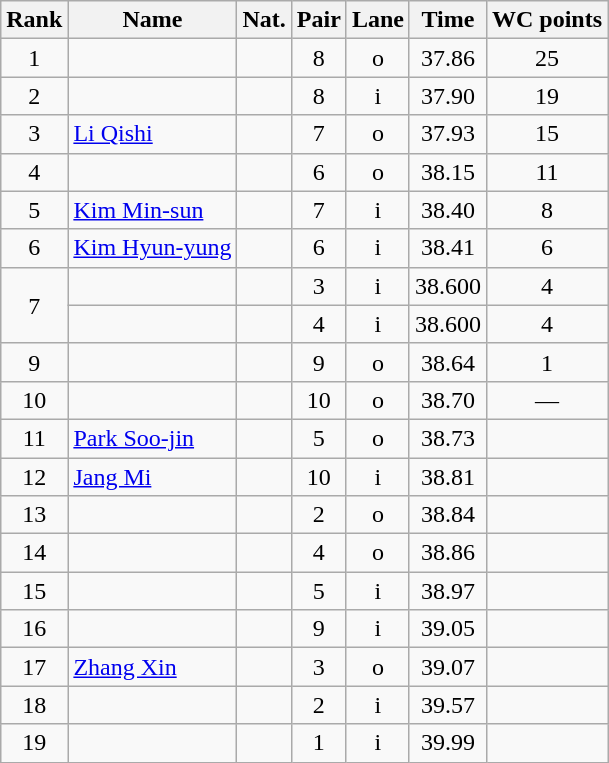<table class="wikitable sortable" style="text-align:center">
<tr>
<th>Rank</th>
<th>Name</th>
<th>Nat.</th>
<th>Pair</th>
<th>Lane</th>
<th>Time</th>
<th>WC points</th>
</tr>
<tr>
<td>1</td>
<td align=left></td>
<td></td>
<td>8</td>
<td>o</td>
<td>37.86</td>
<td>25</td>
</tr>
<tr>
<td>2</td>
<td align=left></td>
<td></td>
<td>8</td>
<td>i</td>
<td>37.90</td>
<td>19</td>
</tr>
<tr>
<td>3</td>
<td align=left><a href='#'>Li Qishi</a></td>
<td></td>
<td>7</td>
<td>o</td>
<td>37.93</td>
<td>15</td>
</tr>
<tr>
<td>4</td>
<td align=left></td>
<td></td>
<td>6</td>
<td>o</td>
<td>38.15</td>
<td>11</td>
</tr>
<tr>
<td>5</td>
<td align=left><a href='#'>Kim Min-sun</a></td>
<td></td>
<td>7</td>
<td>i</td>
<td>38.40</td>
<td>8</td>
</tr>
<tr>
<td>6</td>
<td align=left><a href='#'>Kim Hyun-yung</a></td>
<td></td>
<td>6</td>
<td>i</td>
<td>38.41</td>
<td>6</td>
</tr>
<tr>
<td rowspan=2>7</td>
<td align=left></td>
<td></td>
<td>3</td>
<td>i</td>
<td>38.600</td>
<td>4</td>
</tr>
<tr>
<td align=left></td>
<td></td>
<td>4</td>
<td>i</td>
<td>38.600</td>
<td>4</td>
</tr>
<tr>
<td>9</td>
<td align=left></td>
<td></td>
<td>9</td>
<td>o</td>
<td>38.64</td>
<td>1</td>
</tr>
<tr>
<td>10</td>
<td align=left></td>
<td></td>
<td>10</td>
<td>o</td>
<td>38.70</td>
<td>—</td>
</tr>
<tr>
<td>11</td>
<td align=left><a href='#'>Park Soo-jin</a></td>
<td></td>
<td>5</td>
<td>o</td>
<td>38.73</td>
<td></td>
</tr>
<tr>
<td>12</td>
<td align=left><a href='#'>Jang Mi</a></td>
<td></td>
<td>10</td>
<td>i</td>
<td>38.81</td>
<td></td>
</tr>
<tr>
<td>13</td>
<td align=left></td>
<td></td>
<td>2</td>
<td>o</td>
<td>38.84</td>
<td></td>
</tr>
<tr>
<td>14</td>
<td align=left></td>
<td></td>
<td>4</td>
<td>o</td>
<td>38.86</td>
<td></td>
</tr>
<tr>
<td>15</td>
<td align=left></td>
<td></td>
<td>5</td>
<td>i</td>
<td>38.97</td>
<td></td>
</tr>
<tr>
<td>16</td>
<td align=left></td>
<td></td>
<td>9</td>
<td>i</td>
<td>39.05</td>
<td></td>
</tr>
<tr>
<td>17</td>
<td align=left><a href='#'>Zhang Xin</a></td>
<td></td>
<td>3</td>
<td>o</td>
<td>39.07</td>
<td></td>
</tr>
<tr>
<td>18</td>
<td align=left></td>
<td></td>
<td>2</td>
<td>i</td>
<td>39.57</td>
<td></td>
</tr>
<tr>
<td>19</td>
<td align=left></td>
<td></td>
<td>1</td>
<td>i</td>
<td>39.99</td>
<td></td>
</tr>
</table>
